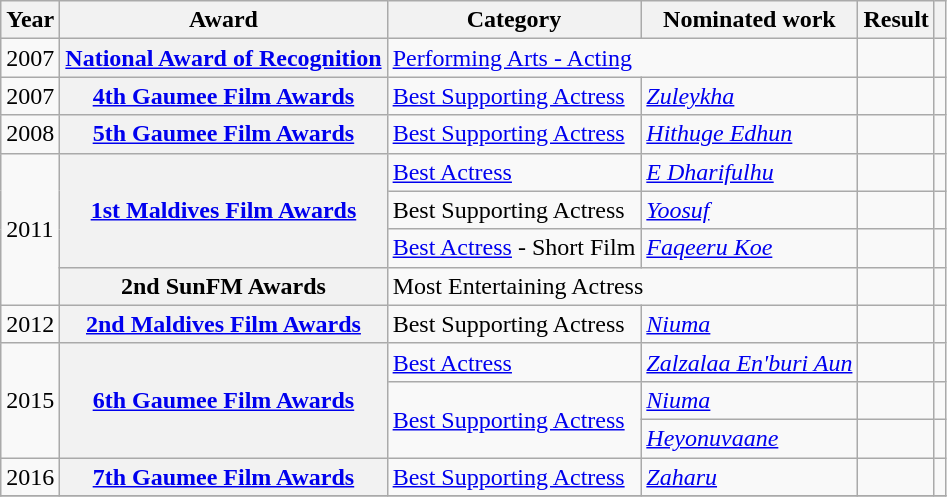<table class="wikitable plainrowheaders sortable">
<tr>
<th scope="col">Year</th>
<th scope="col">Award</th>
<th scope="col">Category</th>
<th scope="col">Nominated work</th>
<th scope="col">Result</th>
<th scope="col" class="unsortable"></th>
</tr>
<tr>
<td>2007</td>
<th scope="row"><a href='#'>National Award of Recognition</a></th>
<td colspan="2"><a href='#'>Performing Arts - Acting</a></td>
<td></td>
<td style="text-align:center;"></td>
</tr>
<tr>
<td>2007</td>
<th scope="row"><a href='#'>4th Gaumee Film Awards</a></th>
<td><a href='#'>Best Supporting Actress</a></td>
<td><em><a href='#'>Zuleykha</a></em></td>
<td></td>
<td style="text-align:center;"></td>
</tr>
<tr>
<td>2008</td>
<th scope="row"><a href='#'>5th Gaumee Film Awards</a></th>
<td><a href='#'>Best Supporting Actress</a></td>
<td><em><a href='#'>Hithuge Edhun</a></em></td>
<td></td>
<td style="text-align:center;"></td>
</tr>
<tr>
<td rowspan="4">2011</td>
<th scope="row" rowspan="3"><a href='#'>1st Maldives Film Awards</a></th>
<td><a href='#'>Best Actress</a></td>
<td><em><a href='#'>E Dharifulhu</a></em></td>
<td></td>
<td style="text-align:center;"></td>
</tr>
<tr>
<td>Best Supporting Actress</td>
<td><em><a href='#'>Yoosuf</a></em></td>
<td></td>
<td style="text-align:center;"></td>
</tr>
<tr>
<td><a href='#'>Best Actress</a> - Short Film</td>
<td><em><a href='#'>Faqeeru Koe</a></em></td>
<td></td>
<td style="text-align:center;"></td>
</tr>
<tr>
<th scope="row">2nd SunFM Awards</th>
<td colspan="2">Most Entertaining Actress</td>
<td></td>
<td style="text-align:center;"></td>
</tr>
<tr>
<td>2012</td>
<th scope="row"><a href='#'>2nd Maldives Film Awards</a></th>
<td>Best Supporting Actress</td>
<td><em><a href='#'>Niuma</a></em></td>
<td></td>
<td style="text-align: center;"></td>
</tr>
<tr>
<td rowspan="3">2015</td>
<th scope="row" rowspan="3"><a href='#'>6th Gaumee Film Awards</a></th>
<td><a href='#'>Best Actress</a></td>
<td><em><a href='#'>Zalzalaa En'buri Aun</a></em></td>
<td></td>
<td style="text-align:center;"></td>
</tr>
<tr>
<td rowspan="2"><a href='#'>Best Supporting Actress</a></td>
<td><em><a href='#'>Niuma</a></em></td>
<td></td>
<td style="text-align:center;"></td>
</tr>
<tr>
<td><em><a href='#'>Heyonuvaane</a></em></td>
<td></td>
<td style="text-align:center;"></td>
</tr>
<tr>
<td>2016</td>
<th scope="row"><a href='#'>7th Gaumee Film Awards</a></th>
<td><a href='#'>Best Supporting Actress</a></td>
<td><em><a href='#'>Zaharu</a></em></td>
<td></td>
<td style="text-align:center;"></td>
</tr>
<tr>
</tr>
</table>
